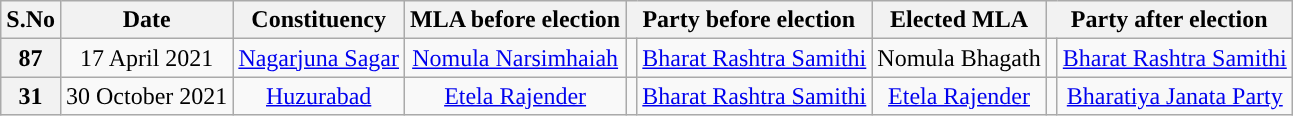<table class="wikitable sortable" style="text-align:center;">
<tr>
<th>S.No</th>
<th>Date</th>
<th>Constituency</th>
<th>MLA before election</th>
<th colspan="2">Party before election</th>
<th>Elected MLA</th>
<th colspan="2">Party after election</th>
</tr>
<tr>
<th>87</th>
<td>17 April 2021</td>
<td><a href='#'>Nagarjuna Sagar</a></td>
<td><a href='#'>Nomula Narsimhaiah</a></td>
<td></td>
<td><a href='#'>Bharat Rashtra Samithi</a></td>
<td>Nomula Bhagath</td>
<td></td>
<td><a href='#'>Bharat Rashtra Samithi</a></td>
</tr>
<tr>
<th>31</th>
<td>30 October 2021</td>
<td><a href='#'>Huzurabad</a></td>
<td><a href='#'>Etela Rajender</a></td>
<td></td>
<td><a href='#'>Bharat Rashtra Samithi</a></td>
<td><a href='#'>Etela Rajender</a></td>
<td></td>
<td><a href='#'>Bharatiya Janata Party</a></td>
</tr>
</table>
